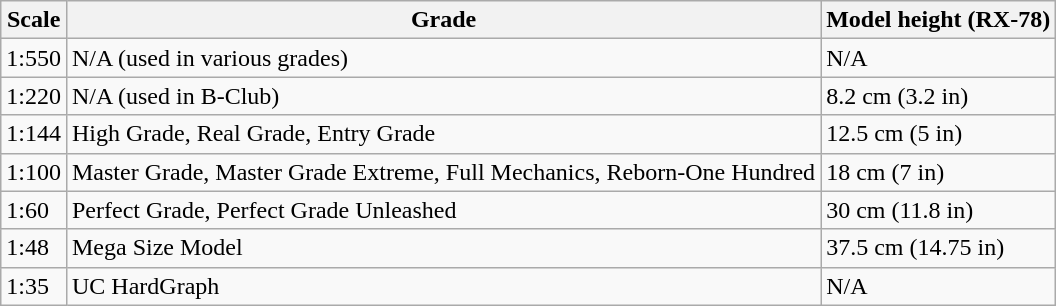<table class="wikitable">
<tr>
<th>Scale</th>
<th>Grade</th>
<th>Model height (RX-78)</th>
</tr>
<tr>
<td>1:550</td>
<td>N/A (used in various grades)</td>
<td>N/A</td>
</tr>
<tr>
<td>1:220</td>
<td>N/A (used in B-Club)</td>
<td>8.2 cm (3.2 in)</td>
</tr>
<tr>
<td>1:144</td>
<td>High Grade, Real Grade, Entry Grade</td>
<td>12.5 cm (5 in)</td>
</tr>
<tr>
<td>1:100</td>
<td>Master Grade, Master Grade Extreme, Full Mechanics, Reborn-One Hundred</td>
<td>18 cm (7 in)</td>
</tr>
<tr>
<td>1:60</td>
<td>Perfect Grade, Perfect Grade Unleashed</td>
<td>30 cm (11.8 in)</td>
</tr>
<tr>
<td>1:48</td>
<td>Mega Size Model</td>
<td>37.5 cm (14.75 in)</td>
</tr>
<tr>
<td>1:35</td>
<td>UC HardGraph</td>
<td>N/A</td>
</tr>
</table>
